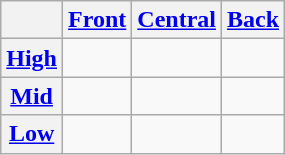<table class="wikitable" style="text-align:center">
<tr>
<th></th>
<th><a href='#'>Front</a></th>
<th><a href='#'>Central</a></th>
<th><a href='#'>Back</a></th>
</tr>
<tr>
<th><a href='#'>High</a></th>
<td></td>
<td></td>
<td></td>
</tr>
<tr>
<th><a href='#'>Mid</a></th>
<td></td>
<td></td>
<td></td>
</tr>
<tr>
<th><a href='#'>Low</a></th>
<td></td>
<td></td>
<td></td>
</tr>
</table>
